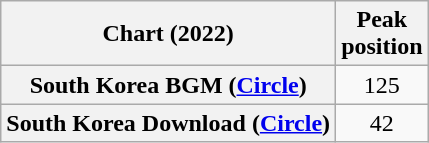<table class="wikitable sortable plainrowheaders" style="text-align:center">
<tr>
<th scope="col">Chart (2022)</th>
<th scope="col">Peak<br>position</th>
</tr>
<tr>
<th scope="row">South Korea BGM (<a href='#'>Circle</a>)</th>
<td>125</td>
</tr>
<tr>
<th scope="row">South Korea Download (<a href='#'>Circle</a>)</th>
<td>42</td>
</tr>
</table>
